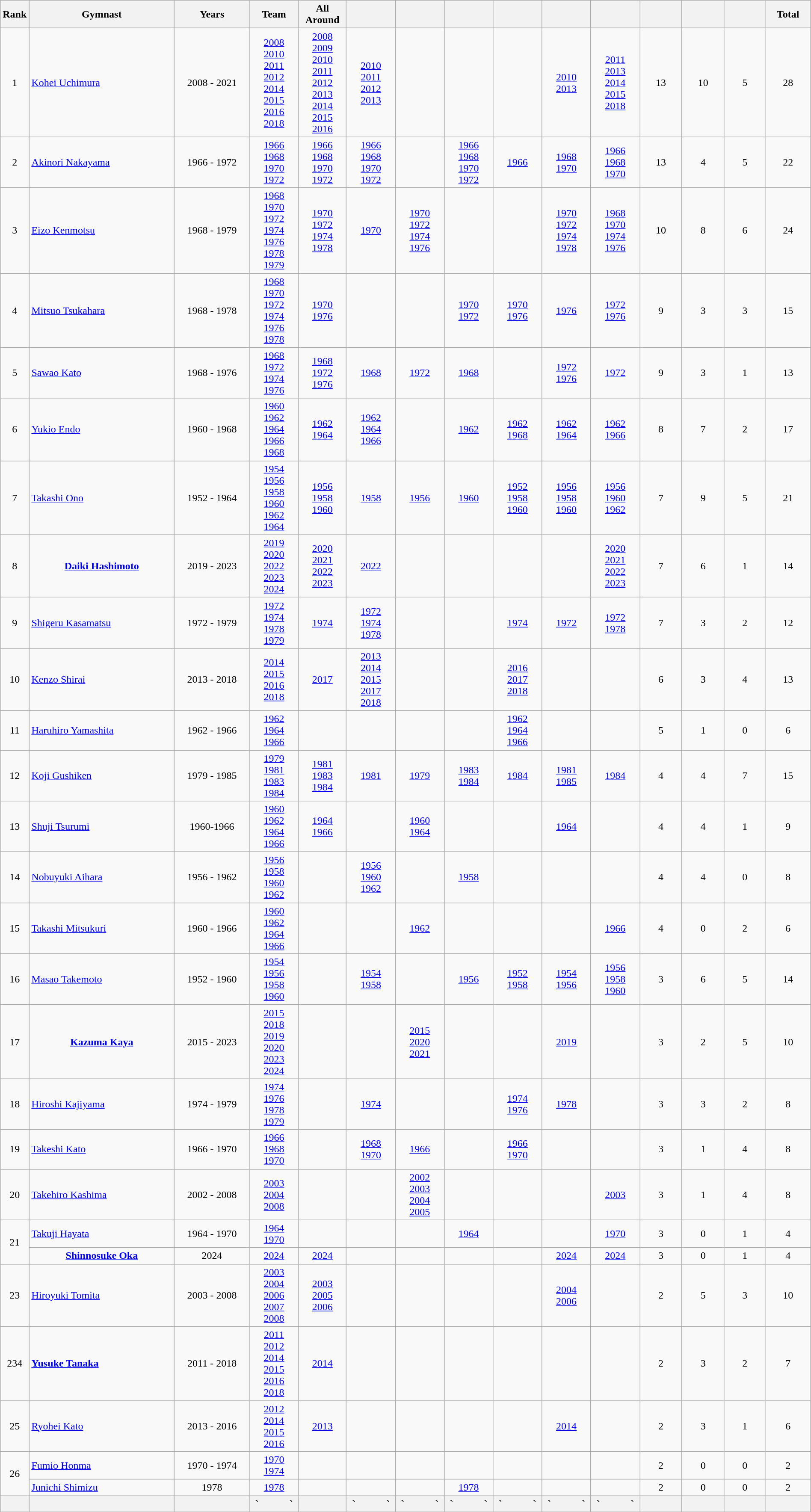<table class="wikitable sortable collapsible autocollapse plainrowheaders" width=100% style="text-align:center;">
<tr>
<th style="width:1.8em;">Rank</th>
<th class=unsortable style="width:15.5em;">Gymnast</th>
<th style="width:7.5em;">Years</th>
<th style="width:4.5em;">Team</th>
<th style="width:4.5em;">All Around</th>
<th style="width:4.5em;"></th>
<th style="width:4.5em;"></th>
<th style="width:4.5em;"></th>
<th style="width:4.5em;"></th>
<th style="width:4.5em;"></th>
<th style="width:4.5em;"></th>
<th style="width:4.5em;"></th>
<th style="width:4.5em;"></th>
<th style="width:4.5em;"></th>
<th style="width:4.5em;">Total</th>
</tr>
<tr>
<td>1</td>
<td align=left><a href='#'>Kohei Uchimura</a></td>
<td>2008 - 2021</td>
<td> <a href='#'>2008</a><br> <a href='#'>2010</a><br> <a href='#'>2011</a><br> <a href='#'>2012</a><br> <a href='#'>2014</a><br> <a href='#'>2015</a><br> <a href='#'>2016</a><br> <a href='#'>2018</a></td>
<td> <a href='#'>2008</a><br> <a href='#'>2009</a><br> <a href='#'>2010</a><br> <a href='#'>2011</a><br> <a href='#'>2012</a><br> <a href='#'>2013</a><br> <a href='#'>2014</a><br> <a href='#'>2015</a><br> <a href='#'>2016</a></td>
<td> <a href='#'>2010</a><br> <a href='#'>2011</a><br> <a href='#'>2012</a><br> <a href='#'>2013</a></td>
<td></td>
<td></td>
<td></td>
<td> <a href='#'>2010</a><br> <a href='#'>2013</a></td>
<td> <a href='#'>2011</a><br> <a href='#'>2013</a><br> <a href='#'>2014</a><br> <a href='#'>2015</a><br> <a href='#'>2018</a></td>
<td>13</td>
<td>10</td>
<td>5</td>
<td>28</td>
</tr>
<tr>
<td>2</td>
<td align=left><a href='#'>Akinori Nakayama</a></td>
<td>1966 - 1972</td>
<td> <a href='#'>1966</a><br> <a href='#'>1968</a><br> <a href='#'>1970</a><br> <a href='#'>1972</a></td>
<td> <a href='#'>1966</a><br> <a href='#'>1968</a><br> <a href='#'>1970</a><br> <a href='#'>1972</a></td>
<td> <a href='#'>1966</a><br> <a href='#'>1968</a><br> <a href='#'>1970</a><br> <a href='#'>1972</a></td>
<td></td>
<td> <a href='#'>1966</a><br> <a href='#'>1968</a><br> <a href='#'>1970</a><br> <a href='#'>1972</a></td>
<td> <a href='#'>1966</a></td>
<td> <a href='#'>1968</a><br> <a href='#'>1970</a></td>
<td> <a href='#'>1966</a><br> <a href='#'>1968</a><br> <a href='#'>1970</a></td>
<td>13</td>
<td>4</td>
<td>5</td>
<td>22</td>
</tr>
<tr>
<td>3</td>
<td align=left><a href='#'>Eizo Kenmotsu</a></td>
<td>1968 - 1979</td>
<td> <a href='#'>1968</a><br> <a href='#'>1970</a><br> <a href='#'>1972</a><br> <a href='#'>1974</a><br> <a href='#'>1976</a><br> <a href='#'>1978</a><br> <a href='#'>1979</a></td>
<td> <a href='#'>1970</a><br> <a href='#'>1972</a><br> <a href='#'>1974</a><br> <a href='#'>1978</a></td>
<td> <a href='#'>1970</a></td>
<td> <a href='#'>1970</a><br> <a href='#'>1972</a><br> <a href='#'>1974</a><br> <a href='#'>1976</a></td>
<td></td>
<td></td>
<td> <a href='#'>1970</a><br> <a href='#'>1972</a><br> <a href='#'>1974</a><br> <a href='#'>1978</a></td>
<td> <a href='#'>1968</a><br> <a href='#'>1970</a><br> <a href='#'>1974</a><br> <a href='#'>1976</a></td>
<td>10</td>
<td>8</td>
<td>6</td>
<td>24</td>
</tr>
<tr>
<td>4</td>
<td align=left><a href='#'>Mitsuo Tsukahara</a></td>
<td>1968 - 1978</td>
<td> <a href='#'>1968</a><br> <a href='#'>1970</a><br> <a href='#'>1972</a><br> <a href='#'>1974</a><br> <a href='#'>1976</a><br> <a href='#'>1978</a></td>
<td> <a href='#'>1970</a><br> <a href='#'>1976</a></td>
<td></td>
<td></td>
<td> <a href='#'>1970</a><br> <a href='#'>1972</a></td>
<td> <a href='#'>1970</a><br> <a href='#'>1976</a></td>
<td> <a href='#'>1976</a></td>
<td> <a href='#'>1972</a><br> <a href='#'>1976</a></td>
<td>9</td>
<td>3</td>
<td>3</td>
<td>15</td>
</tr>
<tr>
<td>5</td>
<td align=left><a href='#'>Sawao Kato</a></td>
<td>1968 - 1976</td>
<td> <a href='#'>1968</a><br> <a href='#'>1972</a><br> <a href='#'>1974</a><br> <a href='#'>1976</a></td>
<td> <a href='#'>1968</a><br> <a href='#'>1972</a><br> <a href='#'>1976</a></td>
<td> <a href='#'>1968</a></td>
<td> <a href='#'>1972</a></td>
<td> <a href='#'>1968</a></td>
<td></td>
<td> <a href='#'>1972</a><br> <a href='#'>1976</a></td>
<td> <a href='#'>1972</a></td>
<td>9</td>
<td>3</td>
<td>1</td>
<td>13</td>
</tr>
<tr>
<td>6</td>
<td align=left><a href='#'>Yukio Endo</a></td>
<td>1960 - 1968</td>
<td> <a href='#'>1960</a><br> <a href='#'>1962</a><br> <a href='#'>1964</a><br> <a href='#'>1966</a><br> <a href='#'>1968</a></td>
<td> <a href='#'>1962</a><br> <a href='#'>1964</a></td>
<td> <a href='#'>1962</a><br> <a href='#'>1964</a><br> <a href='#'>1966</a></td>
<td></td>
<td> <a href='#'>1962</a></td>
<td> <a href='#'>1962</a><br> <a href='#'>1968</a></td>
<td> <a href='#'>1962</a><br> <a href='#'>1964</a></td>
<td> <a href='#'>1962</a><br> <a href='#'>1966</a></td>
<td>8</td>
<td>7</td>
<td>2</td>
<td>17</td>
</tr>
<tr>
<td>7</td>
<td align=left><a href='#'>Takashi Ono</a></td>
<td>1952 - 1964</td>
<td> <a href='#'>1954</a><br> <a href='#'>1956</a><br> <a href='#'>1958</a><br> <a href='#'>1960</a><br> <a href='#'>1962</a><br> <a href='#'>1964</a></td>
<td> <a href='#'>1956</a><br> <a href='#'>1958</a><br> <a href='#'>1960</a></td>
<td> <a href='#'>1958</a></td>
<td> <a href='#'>1956</a></td>
<td> <a href='#'>1960</a></td>
<td> <a href='#'>1952</a><br> <a href='#'>1958</a><br> <a href='#'>1960</a></td>
<td> <a href='#'>1956</a><br> <a href='#'>1958</a><br> <a href='#'>1960</a></td>
<td> <a href='#'>1956</a><br> <a href='#'>1960</a><br> <a href='#'>1962</a></td>
<td>7</td>
<td>9</td>
<td>5</td>
<td>21</td>
</tr>
<tr>
<td>8</td>
<td><strong><a href='#'>Daiki Hashimoto</a></strong></td>
<td>2019 - 2023</td>
<td> <a href='#'>2019</a><br> <a href='#'>2020</a><br> <a href='#'>2022</a><br> <a href='#'>2023</a><br> <a href='#'>2024</a></td>
<td> <a href='#'>2020</a><br> <a href='#'>2021</a><br> <a href='#'>2022</a><br> <a href='#'>2023</a></td>
<td> <a href='#'>2022</a></td>
<td></td>
<td></td>
<td></td>
<td></td>
<td> <a href='#'>2020</a><br> <a href='#'>2021</a><br> <a href='#'>2022</a><br> <a href='#'>2023</a></td>
<td>7</td>
<td>6</td>
<td>1</td>
<td>14</td>
</tr>
<tr>
<td>9</td>
<td align="left"><a href='#'>Shigeru Kasamatsu</a></td>
<td>1972 - 1979</td>
<td> <a href='#'>1972</a><br> <a href='#'>1974</a><br> <a href='#'>1978</a><br> <a href='#'>1979</a></td>
<td> <a href='#'>1974</a></td>
<td> <a href='#'>1972</a><br> <a href='#'>1974</a><br> <a href='#'>1978</a></td>
<td></td>
<td></td>
<td> <a href='#'>1974</a></td>
<td> <a href='#'>1972</a></td>
<td> <a href='#'>1972</a><br> <a href='#'>1978</a></td>
<td>7</td>
<td>3</td>
<td>2</td>
<td>12</td>
</tr>
<tr>
<td>10</td>
<td align=left><a href='#'>Kenzo Shirai</a></td>
<td>2013 - 2018</td>
<td> <a href='#'>2014</a><br> <a href='#'>2015</a><br> <a href='#'>2016</a><br> <a href='#'>2018</a></td>
<td> <a href='#'>2017</a></td>
<td> <a href='#'>2013</a><br> <a href='#'>2014</a><br> <a href='#'>2015</a><br> <a href='#'>2017</a><br> <a href='#'>2018</a></td>
<td></td>
<td></td>
<td> <a href='#'>2016</a><br> <a href='#'>2017</a><br> <a href='#'>2018</a></td>
<td></td>
<td></td>
<td>6</td>
<td>3</td>
<td>4</td>
<td>13</td>
</tr>
<tr>
<td>11</td>
<td align=left><a href='#'>Haruhiro&nbsp;Yamashita</a></td>
<td>1962 - 1966</td>
<td> <a href='#'>1962</a><br> <a href='#'>1964</a><br> <a href='#'>1966</a></td>
<td></td>
<td></td>
<td></td>
<td></td>
<td> <a href='#'>1962</a><br> <a href='#'>1964</a><br> <a href='#'>1966</a></td>
<td></td>
<td></td>
<td>5</td>
<td>1</td>
<td>0</td>
<td>6</td>
</tr>
<tr>
<td>12</td>
<td align=left><a href='#'>Koji Gushiken</a></td>
<td>1979 - 1985</td>
<td> <a href='#'>1979</a><br> <a href='#'>1981</a><br> <a href='#'>1983</a><br> <a href='#'>1984</a></td>
<td> <a href='#'>1981</a><br> <a href='#'>1983</a><br> <a href='#'>1984</a></td>
<td> <a href='#'>1981</a></td>
<td> <a href='#'>1979</a></td>
<td> <a href='#'>1983</a><br> <a href='#'>1984</a></td>
<td> <a href='#'>1984</a></td>
<td> <a href='#'>1981</a><br> <a href='#'>1985</a></td>
<td> <a href='#'>1984</a></td>
<td>4</td>
<td>4</td>
<td>7</td>
<td>15</td>
</tr>
<tr>
<td>13</td>
<td align=left><a href='#'>Shuji Tsurumi</a></td>
<td>1960-1966</td>
<td> <a href='#'>1960</a><br> <a href='#'>1962</a><br> <a href='#'>1964</a><br> <a href='#'>1966</a></td>
<td> <a href='#'>1964</a><br> <a href='#'>1966</a></td>
<td></td>
<td> <a href='#'>1960</a><br> <a href='#'>1964</a></td>
<td></td>
<td></td>
<td> <a href='#'>1964</a></td>
<td></td>
<td>4</td>
<td>4</td>
<td>1</td>
<td>9</td>
</tr>
<tr>
<td>14</td>
<td align=left><a href='#'>Nobuyuki Aihara</a></td>
<td>1956 - 1962</td>
<td> <a href='#'>1956</a><br> <a href='#'>1958</a><br> <a href='#'>1960</a><br> <a href='#'>1962</a></td>
<td></td>
<td> <a href='#'>1956</a><br> <a href='#'>1960</a><br> <a href='#'>1962</a></td>
<td></td>
<td> <a href='#'>1958</a></td>
<td></td>
<td></td>
<td></td>
<td>4</td>
<td>4</td>
<td>0</td>
<td>8</td>
</tr>
<tr>
<td>15</td>
<td align=left><a href='#'>Takashi Mitsukuri</a></td>
<td>1960 - 1966</td>
<td> <a href='#'>1960</a><br> <a href='#'>1962</a><br> <a href='#'>1964</a><br> <a href='#'>1966</a></td>
<td></td>
<td></td>
<td> <a href='#'>1962</a></td>
<td></td>
<td></td>
<td></td>
<td> <a href='#'>1966</a></td>
<td>4</td>
<td>0</td>
<td>2</td>
<td>6</td>
</tr>
<tr>
<td>16</td>
<td align=left><a href='#'>Masao Takemoto</a></td>
<td>1952 - 1960</td>
<td> <a href='#'>1954</a><br> <a href='#'>1956</a><br> <a href='#'>1958</a><br> <a href='#'>1960</a></td>
<td></td>
<td> <a href='#'>1954</a><br> <a href='#'>1958</a></td>
<td></td>
<td> <a href='#'>1956</a></td>
<td> <a href='#'>1952</a><br> <a href='#'>1958</a></td>
<td> <a href='#'>1954</a><br> <a href='#'>1956</a></td>
<td> <a href='#'>1956</a><br> <a href='#'>1958</a><br> <a href='#'>1960</a></td>
<td>3</td>
<td>6</td>
<td>5</td>
<td>14</td>
</tr>
<tr>
<td>17</td>
<td><strong><a href='#'>Kazuma Kaya</a></strong></td>
<td>2015 - 2023</td>
<td> <a href='#'>2015</a><br> <a href='#'>2018</a><br> <a href='#'>2019</a><br> <a href='#'>2020</a><br> <a href='#'>2023</a><br> <a href='#'>2024</a></td>
<td></td>
<td></td>
<td> <a href='#'>2015</a><br> <a href='#'>2020</a><br> <a href='#'>2021</a></td>
<td></td>
<td></td>
<td> <a href='#'>2019</a></td>
<td></td>
<td>3</td>
<td>2</td>
<td>5</td>
<td>10</td>
</tr>
<tr>
<td>18</td>
<td align="left"><a href='#'>Hiroshi Kajiyama</a></td>
<td>1974 - 1979</td>
<td> <a href='#'>1974</a><br> <a href='#'>1976</a><br> <a href='#'>1978</a><br> <a href='#'>1979</a></td>
<td></td>
<td> <a href='#'>1974</a></td>
<td></td>
<td></td>
<td> <a href='#'>1974</a><br> <a href='#'>1976</a></td>
<td> <a href='#'>1978</a></td>
<td></td>
<td>3</td>
<td>3</td>
<td>2</td>
<td>8</td>
</tr>
<tr>
<td>19</td>
<td align="left"><a href='#'>Takeshi Kato</a></td>
<td>1966 - 1970</td>
<td> <a href='#'>1966</a><br> <a href='#'>1968</a><br> <a href='#'>1970</a></td>
<td></td>
<td> <a href='#'>1968</a><br> <a href='#'>1970</a></td>
<td> <a href='#'>1966</a></td>
<td></td>
<td> <a href='#'>1966</a><br> <a href='#'>1970</a></td>
<td></td>
<td></td>
<td>3</td>
<td>1</td>
<td>4</td>
<td>8</td>
</tr>
<tr>
<td>20</td>
<td align="left"><a href='#'>Takehiro Kashima</a></td>
<td>2002 - 2008</td>
<td> <a href='#'>2003</a><br> <a href='#'>2004</a><br> <a href='#'>2008</a></td>
<td></td>
<td></td>
<td> <a href='#'>2002</a><br> <a href='#'>2003</a><br> <a href='#'>2004</a><br> <a href='#'>2005</a></td>
<td></td>
<td></td>
<td></td>
<td> <a href='#'>2003</a></td>
<td>3</td>
<td>1</td>
<td>4</td>
<td>8</td>
</tr>
<tr>
<td rowspan="2">21</td>
<td align="left"><a href='#'>Takuji Hayata</a></td>
<td>1964 - 1970</td>
<td> <a href='#'>1964</a><br> <a href='#'>1970</a></td>
<td></td>
<td></td>
<td></td>
<td> <a href='#'>1964</a></td>
<td></td>
<td></td>
<td> <a href='#'>1970</a></td>
<td>3</td>
<td>0</td>
<td>1</td>
<td>4</td>
</tr>
<tr>
<td><strong><a href='#'>Shinnosuke Oka</a></strong></td>
<td>2024</td>
<td> <a href='#'>2024</a></td>
<td> <a href='#'>2024</a></td>
<td></td>
<td></td>
<td></td>
<td></td>
<td> <a href='#'>2024</a></td>
<td> <a href='#'>2024</a></td>
<td>3</td>
<td>0</td>
<td>1</td>
<td>4</td>
</tr>
<tr>
<td>23</td>
<td align="left"><a href='#'>Hiroyuki Tomita</a></td>
<td>2003 - 2008</td>
<td> <a href='#'>2003</a><br> <a href='#'>2004</a><br>  <a href='#'>2006</a><br>  <a href='#'>2007</a><br> <a href='#'>2008</a></td>
<td> <a href='#'>2003</a><br> <a href='#'>2005</a><br> <a href='#'>2006</a></td>
<td></td>
<td></td>
<td></td>
<td></td>
<td> <a href='#'>2004</a><br> <a href='#'>2006</a></td>
<td></td>
<td>2</td>
<td>5</td>
<td>3</td>
<td>10</td>
</tr>
<tr>
<td>234</td>
<td align="left"><strong><a href='#'>Yusuke Tanaka</a></strong></td>
<td>2011 - 2018</td>
<td> <a href='#'>2011</a><br> <a href='#'>2012</a><br> <a href='#'>2014</a><br> <a href='#'>2015</a><br> <a href='#'>2016</a><br> <a href='#'>2018</a></td>
<td> <a href='#'>2014</a></td>
<td></td>
<td></td>
<td></td>
<td></td>
<td></td>
<td></td>
<td>2</td>
<td>3</td>
<td>2</td>
<td>7</td>
</tr>
<tr>
<td>25</td>
<td align="left"><a href='#'>Ryohei Kato</a></td>
<td>2013 - 2016</td>
<td> <a href='#'>2012</a><br> <a href='#'>2014</a><br> <a href='#'>2015</a><br> <a href='#'>2016</a></td>
<td> <a href='#'>2013</a></td>
<td></td>
<td></td>
<td></td>
<td></td>
<td> <a href='#'>2014</a></td>
<td></td>
<td>2</td>
<td>3</td>
<td>1</td>
<td>6</td>
</tr>
<tr>
<td rowspan="2">26</td>
<td align="left"><a href='#'>Fumio Honma</a></td>
<td>1970 - 1974</td>
<td> <a href='#'>1970</a><br> <a href='#'>1974</a></td>
<td></td>
<td></td>
<td></td>
<td></td>
<td></td>
<td></td>
<td></td>
<td>2</td>
<td>0</td>
<td>0</td>
<td>2</td>
</tr>
<tr>
<td align=left><a href='#'>Junichi Shimizu</a></td>
<td>1978</td>
<td> <a href='#'>1978</a></td>
<td></td>
<td></td>
<td></td>
<td> <a href='#'>1978</a></td>
<td></td>
<td></td>
<td></td>
<td>2</td>
<td>0</td>
<td>0</td>
<td>2</td>
</tr>
<tr>
<th></th>
<th></th>
<th></th>
<th>`            `</th>
<th></th>
<th>`            `</th>
<th>`            `</th>
<th>`            `</th>
<th>`            `</th>
<th>`            `</th>
<th>`            `</th>
<th></th>
<th></th>
<th></th>
<th></th>
</tr>
</table>
